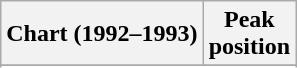<table class="wikitable sortable plainrowheaders" style="text-align:center">
<tr>
<th scope="col">Chart (1992–1993)</th>
<th scope="col">Peak<br> position</th>
</tr>
<tr>
</tr>
<tr>
</tr>
<tr>
</tr>
</table>
